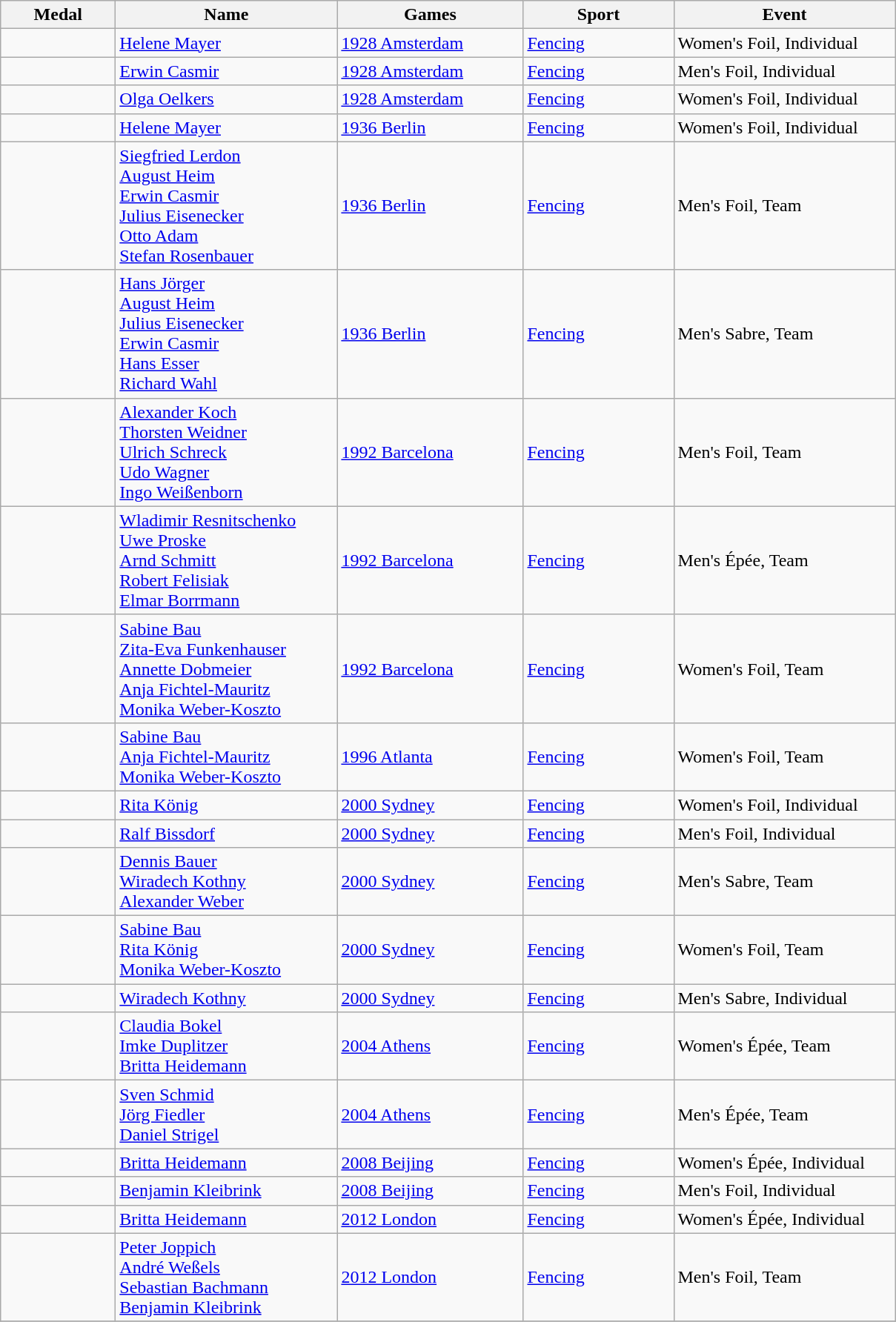<table class="wikitable sortable">
<tr>
<th style="width:6em">Medal</th>
<th style="width:12em">Name</th>
<th style="width:10em">Games</th>
<th style="width:8em">Sport</th>
<th style="width:12em">Event</th>
</tr>
<tr>
<td></td>
<td><a href='#'>Helene Mayer</a></td>
<td> <a href='#'>1928 Amsterdam</a></td>
<td> <a href='#'>Fencing</a></td>
<td>Women's Foil, Individual</td>
</tr>
<tr>
<td></td>
<td><a href='#'>Erwin Casmir</a></td>
<td> <a href='#'>1928 Amsterdam</a></td>
<td> <a href='#'>Fencing</a></td>
<td>Men's Foil, Individual</td>
</tr>
<tr>
<td></td>
<td><a href='#'>Olga Oelkers</a></td>
<td> <a href='#'>1928 Amsterdam</a></td>
<td> <a href='#'>Fencing</a></td>
<td>Women's Foil, Individual</td>
</tr>
<tr>
<td></td>
<td><a href='#'>Helene Mayer</a></td>
<td> <a href='#'>1936 Berlin</a></td>
<td> <a href='#'>Fencing</a></td>
<td>Women's Foil, Individual</td>
</tr>
<tr>
<td></td>
<td><a href='#'>Siegfried Lerdon</a><br><a href='#'>August Heim</a><br><a href='#'>Erwin Casmir</a><br><a href='#'>Julius Eisenecker</a><br><a href='#'>Otto Adam</a><br><a href='#'>Stefan Rosenbauer</a></td>
<td> <a href='#'>1936 Berlin</a></td>
<td> <a href='#'>Fencing</a></td>
<td>Men's Foil, Team</td>
</tr>
<tr>
<td></td>
<td><a href='#'>Hans Jörger</a><br><a href='#'>August Heim</a><br><a href='#'>Julius Eisenecker</a><br><a href='#'>Erwin Casmir</a><br><a href='#'>Hans Esser</a><br><a href='#'>Richard Wahl</a></td>
<td> <a href='#'>1936 Berlin</a></td>
<td> <a href='#'>Fencing</a></td>
<td>Men's Sabre, Team</td>
</tr>
<tr>
<td></td>
<td><a href='#'>Alexander Koch</a><br><a href='#'>Thorsten Weidner</a><br><a href='#'>Ulrich Schreck</a><br><a href='#'>Udo Wagner</a><br><a href='#'>Ingo Weißenborn</a></td>
<td> <a href='#'>1992 Barcelona</a></td>
<td> <a href='#'>Fencing</a></td>
<td>Men's Foil, Team</td>
</tr>
<tr>
<td></td>
<td><a href='#'>Wladimir Resnitschenko</a><br><a href='#'>Uwe Proske</a><br><a href='#'>Arnd Schmitt</a><br><a href='#'>Robert Felisiak</a><br><a href='#'>Elmar Borrmann</a></td>
<td> <a href='#'>1992 Barcelona</a></td>
<td> <a href='#'>Fencing</a></td>
<td>Men's Épée, Team</td>
</tr>
<tr>
<td></td>
<td><a href='#'>Sabine Bau</a><br><a href='#'>Zita-Eva Funkenhauser</a><br><a href='#'>Annette Dobmeier</a><br><a href='#'>Anja Fichtel-Mauritz</a><br><a href='#'>Monika Weber-Koszto</a></td>
<td> <a href='#'>1992 Barcelona</a></td>
<td> <a href='#'>Fencing</a></td>
<td>Women's Foil, Team</td>
</tr>
<tr>
<td></td>
<td><a href='#'>Sabine Bau</a><br><a href='#'>Anja Fichtel-Mauritz</a><br><a href='#'>Monika Weber-Koszto</a></td>
<td> <a href='#'>1996 Atlanta</a></td>
<td> <a href='#'>Fencing</a></td>
<td>Women's Foil, Team</td>
</tr>
<tr>
<td></td>
<td><a href='#'>Rita König</a></td>
<td> <a href='#'>2000 Sydney</a></td>
<td> <a href='#'>Fencing</a></td>
<td>Women's Foil, Individual</td>
</tr>
<tr>
<td></td>
<td><a href='#'>Ralf Bissdorf</a></td>
<td> <a href='#'>2000 Sydney</a></td>
<td> <a href='#'>Fencing</a></td>
<td>Men's Foil, Individual</td>
</tr>
<tr>
<td></td>
<td><a href='#'>Dennis Bauer</a><br><a href='#'>Wiradech Kothny</a><br><a href='#'>Alexander Weber</a></td>
<td> <a href='#'>2000 Sydney</a></td>
<td> <a href='#'>Fencing</a></td>
<td>Men's Sabre, Team</td>
</tr>
<tr>
<td></td>
<td><a href='#'>Sabine Bau</a><br><a href='#'>Rita König</a><br><a href='#'>Monika Weber-Koszto</a></td>
<td> <a href='#'>2000 Sydney</a></td>
<td> <a href='#'>Fencing</a></td>
<td>Women's Foil, Team</td>
</tr>
<tr>
<td></td>
<td><a href='#'>Wiradech Kothny</a></td>
<td> <a href='#'>2000 Sydney</a></td>
<td> <a href='#'>Fencing</a></td>
<td>Men's Sabre, Individual</td>
</tr>
<tr>
<td></td>
<td><a href='#'>Claudia Bokel</a><br><a href='#'>Imke Duplitzer</a><br><a href='#'>Britta Heidemann</a></td>
<td> <a href='#'>2004 Athens</a></td>
<td> <a href='#'>Fencing</a></td>
<td>Women's Épée, Team</td>
</tr>
<tr>
<td></td>
<td><a href='#'>Sven Schmid</a><br><a href='#'>Jörg Fiedler</a><br><a href='#'>Daniel Strigel</a></td>
<td> <a href='#'>2004 Athens</a></td>
<td> <a href='#'>Fencing</a></td>
<td>Men's Épée, Team</td>
</tr>
<tr>
<td></td>
<td><a href='#'>Britta Heidemann</a></td>
<td> <a href='#'>2008 Beijing</a></td>
<td> <a href='#'>Fencing</a></td>
<td>Women's Épée, Individual</td>
</tr>
<tr>
<td></td>
<td><a href='#'>Benjamin Kleibrink</a></td>
<td> <a href='#'>2008 Beijing</a></td>
<td> <a href='#'>Fencing</a></td>
<td>Men's Foil, Individual</td>
</tr>
<tr>
<td></td>
<td><a href='#'>Britta Heidemann</a></td>
<td> <a href='#'>2012 London</a></td>
<td> <a href='#'>Fencing</a></td>
<td>Women's Épée, Individual</td>
</tr>
<tr>
<td></td>
<td><a href='#'>Peter Joppich</a><br><a href='#'>André Weßels</a><br><a href='#'>Sebastian Bachmann</a><br><a href='#'>Benjamin Kleibrink</a></td>
<td> <a href='#'>2012 London</a></td>
<td> <a href='#'>Fencing</a></td>
<td>Men's Foil, Team</td>
</tr>
<tr>
</tr>
</table>
